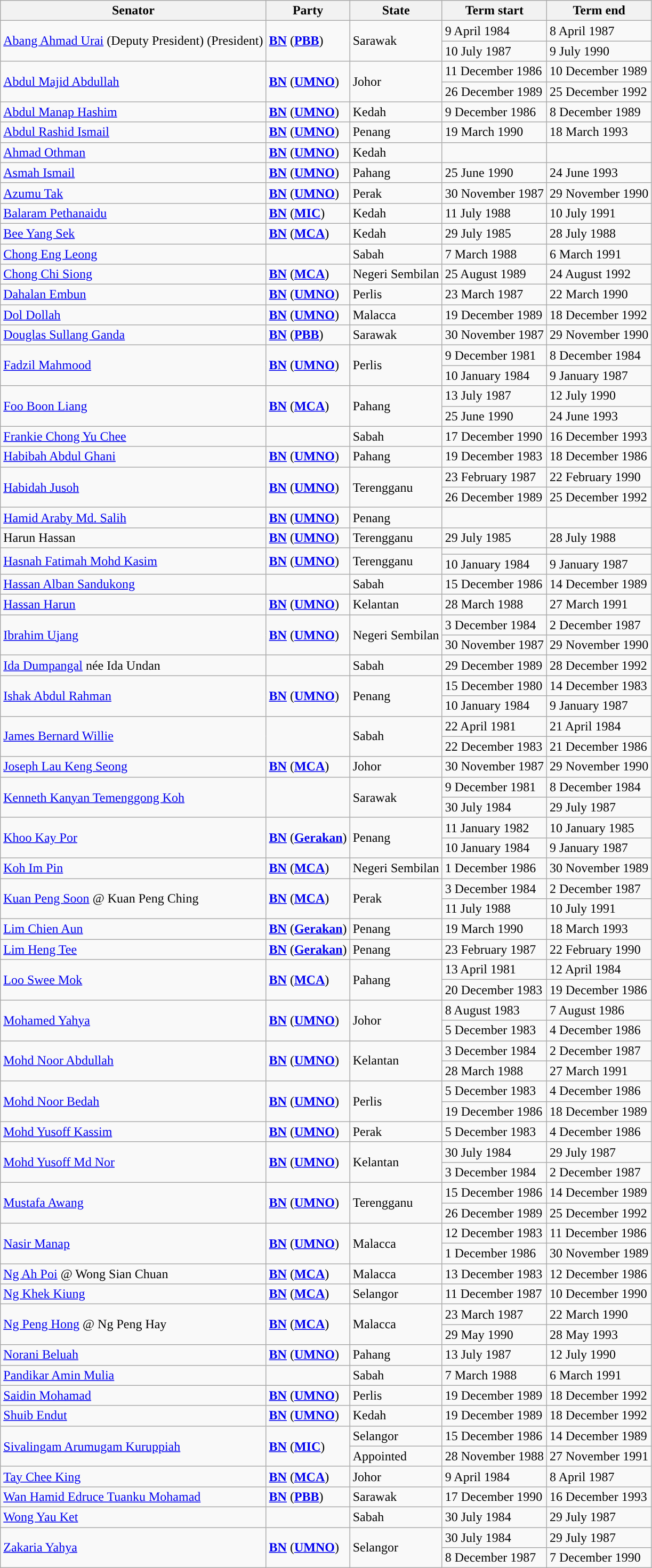<table class="wikitable sortable">
<tr>
<th>Senator</th>
<th>Party</th>
<th>State</th>
<th>Term start</th>
<th>Term end</th>
</tr>
<tr>
<td rowspan=2><a href='#'>Abang Ahmad Urai</a> (Deputy President) (President)</td>
<td rowspan=2><strong><a href='#'>BN</a></strong> (<strong><a href='#'>PBB</a></strong>)</td>
<td rowspan=2>Sarawak</td>
<td>9 April 1984</td>
<td>8 April 1987</td>
</tr>
<tr>
<td>10 July 1987</td>
<td>9 July 1990</td>
</tr>
<tr>
<td rowspan=2><a href='#'>Abdul Majid Abdullah</a></td>
<td rowspan=2><strong><a href='#'>BN</a></strong> (<strong><a href='#'>UMNO</a></strong>)</td>
<td rowspan=2>Johor</td>
<td>11 December 1986</td>
<td>10 December 1989</td>
</tr>
<tr>
<td>26 December 1989</td>
<td>25 December 1992</td>
</tr>
<tr>
<td><a href='#'>Abdul Manap Hashim</a></td>
<td><strong><a href='#'>BN</a></strong> (<strong><a href='#'>UMNO</a></strong>)</td>
<td>Kedah</td>
<td>9 December 1986</td>
<td>8 December 1989</td>
</tr>
<tr>
<td><a href='#'>Abdul Rashid Ismail</a></td>
<td><strong><a href='#'>BN</a></strong> (<strong><a href='#'>UMNO</a></strong>)</td>
<td>Penang</td>
<td>19 March 1990</td>
<td>18 March 1993</td>
</tr>
<tr>
<td><a href='#'>Ahmad Othman</a></td>
<td><strong><a href='#'>BN</a></strong> (<strong><a href='#'>UMNO</a></strong>)</td>
<td>Kedah</td>
<td></td>
<td></td>
</tr>
<tr>
<td><a href='#'>Asmah Ismail</a></td>
<td><strong><a href='#'>BN</a></strong> (<strong><a href='#'>UMNO</a></strong>)</td>
<td>Pahang</td>
<td>25 June 1990</td>
<td>24 June 1993</td>
</tr>
<tr>
<td><a href='#'>Azumu Tak</a></td>
<td><strong><a href='#'>BN</a></strong> (<strong><a href='#'>UMNO</a></strong>)</td>
<td>Perak</td>
<td>30 November 1987</td>
<td>29 November 1990</td>
</tr>
<tr>
<td><a href='#'>Balaram Pethanaidu</a></td>
<td><strong><a href='#'>BN</a></strong> (<strong><a href='#'>MIC</a></strong>)</td>
<td>Kedah</td>
<td>11 July 1988</td>
<td>10 July 1991</td>
</tr>
<tr>
<td><a href='#'>Bee Yang Sek</a></td>
<td><strong><a href='#'>BN</a></strong> (<strong><a href='#'>MCA</a></strong>)</td>
<td>Kedah</td>
<td>29 July 1985</td>
<td>28 July 1988</td>
</tr>
<tr>
<td><a href='#'>Chong Eng Leong</a></td>
<td></td>
<td>Sabah</td>
<td>7 March 1988</td>
<td>6 March 1991</td>
</tr>
<tr>
<td><a href='#'>Chong Chi Siong</a></td>
<td><strong><a href='#'>BN</a></strong> (<strong><a href='#'>MCA</a></strong>)</td>
<td>Negeri Sembilan</td>
<td>25 August 1989</td>
<td>24 August 1992</td>
</tr>
<tr>
<td><a href='#'>Dahalan Embun</a></td>
<td><strong><a href='#'>BN</a></strong> (<strong><a href='#'>UMNO</a></strong>)</td>
<td>Perlis</td>
<td>23 March 1987</td>
<td>22 March 1990</td>
</tr>
<tr>
<td><a href='#'>Dol Dollah</a></td>
<td><strong><a href='#'>BN</a></strong> (<strong><a href='#'>UMNO</a></strong>)</td>
<td>Malacca</td>
<td>19 December 1989</td>
<td>18 December 1992</td>
</tr>
<tr>
<td><a href='#'>Douglas Sullang Ganda</a></td>
<td><strong><a href='#'>BN</a></strong> (<strong><a href='#'>PBB</a></strong>)</td>
<td>Sarawak</td>
<td>30 November 1987</td>
<td>29 November 1990</td>
</tr>
<tr>
<td rowspan=2><a href='#'>Fadzil Mahmood</a></td>
<td rowspan=2><strong><a href='#'>BN</a></strong> (<strong><a href='#'>UMNO</a></strong>)</td>
<td rowspan=2>Perlis</td>
<td>9 December 1981</td>
<td>8 December 1984</td>
</tr>
<tr>
<td>10 January 1984</td>
<td>9 January 1987</td>
</tr>
<tr>
<td rowspan=2><a href='#'>Foo Boon Liang</a></td>
<td rowspan=2><strong><a href='#'>BN</a></strong> (<strong><a href='#'>MCA</a></strong>)</td>
<td rowspan=2>Pahang</td>
<td>13 July 1987</td>
<td>12 July 1990</td>
</tr>
<tr>
<td>25 June 1990</td>
<td>24 June 1993</td>
</tr>
<tr>
<td><a href='#'>Frankie Chong Yu Chee</a></td>
<td></td>
<td>Sabah</td>
<td>17 December 1990</td>
<td>16 December 1993</td>
</tr>
<tr>
<td><a href='#'>Habibah Abdul Ghani</a></td>
<td><strong><a href='#'>BN</a></strong> (<strong><a href='#'>UMNO</a></strong>)</td>
<td>Pahang</td>
<td>19 December 1983</td>
<td>18 December 1986</td>
</tr>
<tr>
<td rowspan=2><a href='#'>Habidah Jusoh</a></td>
<td rowspan=2><strong><a href='#'>BN</a></strong> (<strong><a href='#'>UMNO</a></strong>)</td>
<td rowspan=2>Terengganu</td>
<td>23 February 1987</td>
<td>22 February 1990</td>
</tr>
<tr>
<td>26 December 1989</td>
<td>25 December 1992</td>
</tr>
<tr>
<td><a href='#'>Hamid Araby Md. Salih</a></td>
<td><strong><a href='#'>BN</a></strong> (<strong><a href='#'>UMNO</a></strong>)</td>
<td>Penang</td>
<td></td>
<td></td>
</tr>
<tr>
<td>Harun Hassan</td>
<td><strong><a href='#'>BN</a></strong> (<strong><a href='#'>UMNO</a></strong>)</td>
<td>Terengganu</td>
<td>29 July 1985</td>
<td>28 July 1988</td>
</tr>
<tr>
<td rowspan=2><a href='#'>Hasnah Fatimah Mohd Kasim</a></td>
<td rowspan=2><strong><a href='#'>BN</a></strong> (<strong><a href='#'>UMNO</a></strong>)</td>
<td rowspan=2>Terengganu</td>
<td></td>
<td></td>
</tr>
<tr>
<td>10 January 1984</td>
<td>9 January 1987</td>
</tr>
<tr>
<td><a href='#'>Hassan Alban Sandukong</a></td>
<td></td>
<td>Sabah</td>
<td>15 December 1986</td>
<td>14 December 1989</td>
</tr>
<tr>
<td><a href='#'>Hassan Harun</a></td>
<td><strong><a href='#'>BN</a></strong> (<strong><a href='#'>UMNO</a></strong>)</td>
<td>Kelantan</td>
<td>28 March 1988</td>
<td>27 March 1991</td>
</tr>
<tr>
<td rowspan=2><a href='#'>Ibrahim Ujang</a></td>
<td rowspan=2><strong><a href='#'>BN</a></strong> (<strong><a href='#'>UMNO</a></strong>)</td>
<td rowspan=2>Negeri Sembilan</td>
<td>3 December 1984</td>
<td>2 December 1987</td>
</tr>
<tr>
<td>30 November 1987</td>
<td>29 November 1990</td>
</tr>
<tr>
<td><a href='#'>Ida Dumpangal</a> née Ida Undan</td>
<td></td>
<td>Sabah</td>
<td>29 December 1989</td>
<td>28 December 1992</td>
</tr>
<tr>
<td rowspan=2><a href='#'>Ishak Abdul Rahman</a></td>
<td rowspan=2><strong><a href='#'>BN</a></strong> (<strong><a href='#'>UMNO</a></strong>)</td>
<td rowspan=2>Penang</td>
<td>15 December 1980</td>
<td>14 December 1983</td>
</tr>
<tr>
<td>10 January 1984</td>
<td>9 January 1987</td>
</tr>
<tr>
<td rowspan=2><a href='#'>James Bernard Willie</a></td>
<td rowspan=2></td>
<td rowspan=2>Sabah</td>
<td>22 April 1981</td>
<td>21 April 1984</td>
</tr>
<tr>
<td>22 December 1983</td>
<td>21 December 1986</td>
</tr>
<tr>
<td><a href='#'>Joseph Lau Keng Seong</a></td>
<td><strong><a href='#'>BN</a></strong> (<strong><a href='#'>MCA</a></strong>)</td>
<td>Johor</td>
<td>30 November 1987</td>
<td>29 November 1990</td>
</tr>
<tr>
<td rowspan=2><a href='#'>Kenneth Kanyan Temenggong Koh</a></td>
<td rowspan=2></td>
<td rowspan=2>Sarawak</td>
<td>9 December 1981</td>
<td>8 December 1984</td>
</tr>
<tr>
<td>30 July 1984</td>
<td>29 July 1987</td>
</tr>
<tr>
<td rowspan=2><a href='#'>Khoo Kay Por</a></td>
<td rowspan=2><strong><a href='#'>BN</a></strong> (<strong><a href='#'>Gerakan</a></strong>)</td>
<td rowspan=2>Penang</td>
<td>11 January 1982</td>
<td>10 January 1985</td>
</tr>
<tr>
<td>10 January 1984</td>
<td>9 January 1987</td>
</tr>
<tr>
<td><a href='#'>Koh Im Pin</a></td>
<td><strong><a href='#'>BN</a></strong> (<strong><a href='#'>MCA</a></strong>)</td>
<td>Negeri Sembilan</td>
<td>1 December 1986</td>
<td>30 November 1989</td>
</tr>
<tr>
<td rowspan=2><a href='#'>Kuan Peng Soon</a> @ Kuan Peng Ching</td>
<td rowspan=2><strong><a href='#'>BN</a></strong> (<strong><a href='#'>MCA</a></strong>)</td>
<td rowspan=2>Perak</td>
<td>3 December 1984</td>
<td>2 December 1987</td>
</tr>
<tr>
<td>11 July 1988</td>
<td>10 July 1991</td>
</tr>
<tr>
<td><a href='#'>Lim Chien Aun</a></td>
<td><strong><a href='#'>BN</a></strong> (<strong><a href='#'>Gerakan</a></strong>)</td>
<td>Penang</td>
<td>19 March 1990</td>
<td>18 March 1993</td>
</tr>
<tr>
<td><a href='#'>Lim Heng Tee</a></td>
<td><strong><a href='#'>BN</a></strong> (<strong><a href='#'>Gerakan</a></strong>)</td>
<td>Penang</td>
<td>23 February 1987</td>
<td>22 February 1990</td>
</tr>
<tr>
<td rowspan=2><a href='#'>Loo Swee Mok</a></td>
<td rowspan=2><strong><a href='#'>BN</a></strong> (<strong><a href='#'>MCA</a></strong>)</td>
<td rowspan=2>Pahang</td>
<td>13 April 1981</td>
<td>12 April 1984</td>
</tr>
<tr>
<td>20 December 1983</td>
<td>19 December 1986</td>
</tr>
<tr>
<td rowspan=2><a href='#'>Mohamed Yahya</a></td>
<td rowspan=2><strong><a href='#'>BN</a></strong> (<strong><a href='#'>UMNO</a></strong>)</td>
<td rowspan=2>Johor</td>
<td>8 August 1983</td>
<td>7 August 1986</td>
</tr>
<tr>
<td>5 December 1983</td>
<td>4 December 1986</td>
</tr>
<tr>
<td rowspan=2><a href='#'>Mohd Noor Abdullah</a></td>
<td rowspan=2><strong><a href='#'>BN</a></strong> (<strong><a href='#'>UMNO</a></strong>)</td>
<td rowspan=2>Kelantan</td>
<td>3 December 1984</td>
<td>2 December 1987</td>
</tr>
<tr>
<td>28 March 1988</td>
<td>27 March 1991</td>
</tr>
<tr>
<td rowspan=2><a href='#'>Mohd Noor Bedah</a></td>
<td rowspan=2><strong><a href='#'>BN</a></strong> (<strong><a href='#'>UMNO</a></strong>)</td>
<td rowspan=2>Perlis</td>
<td>5 December 1983</td>
<td>4 December 1986</td>
</tr>
<tr>
<td>19 December 1986</td>
<td>18 December 1989</td>
</tr>
<tr>
<td><a href='#'>Mohd Yusoff Kassim</a></td>
<td><strong><a href='#'>BN</a></strong> (<strong><a href='#'>UMNO</a></strong>)</td>
<td>Perak</td>
<td>5 December 1983</td>
<td>4 December 1986</td>
</tr>
<tr>
<td rowspan=2><a href='#'>Mohd Yusoff Md Nor</a></td>
<td rowspan=2><strong><a href='#'>BN</a></strong> (<strong><a href='#'>UMNO</a></strong>)</td>
<td rowspan=2>Kelantan</td>
<td>30 July 1984</td>
<td>29 July 1987</td>
</tr>
<tr>
<td>3 December 1984</td>
<td>2 December 1987</td>
</tr>
<tr>
<td rowspan=2><a href='#'>Mustafa Awang</a></td>
<td rowspan=2><strong><a href='#'>BN</a></strong> (<strong><a href='#'>UMNO</a></strong>)</td>
<td rowspan=2>Terengganu</td>
<td>15 December 1986</td>
<td>14 December 1989</td>
</tr>
<tr>
<td>26 December 1989</td>
<td>25 December 1992</td>
</tr>
<tr>
<td rowspan=2><a href='#'>Nasir Manap</a></td>
<td rowspan=2><strong><a href='#'>BN</a></strong> (<strong><a href='#'>UMNO</a></strong>)</td>
<td rowspan=2>Malacca</td>
<td>12 December 1983</td>
<td>11 December 1986</td>
</tr>
<tr>
<td>1 December 1986</td>
<td>30 November 1989</td>
</tr>
<tr>
<td><a href='#'>Ng Ah Poi</a> @ Wong Sian Chuan</td>
<td><strong><a href='#'>BN</a></strong> (<strong><a href='#'>MCA</a></strong>)</td>
<td>Malacca</td>
<td>13 December 1983</td>
<td>12 December 1986</td>
</tr>
<tr>
<td><a href='#'>Ng Khek Kiung</a></td>
<td><strong><a href='#'>BN</a></strong> (<strong><a href='#'>MCA</a></strong>)</td>
<td>Selangor</td>
<td>11 December 1987</td>
<td>10 December 1990</td>
</tr>
<tr>
<td rowspan=2><a href='#'>Ng Peng Hong</a> @ Ng Peng Hay</td>
<td rowspan=2><strong><a href='#'>BN</a></strong> (<strong><a href='#'>MCA</a></strong>)</td>
<td rowspan=2>Malacca</td>
<td>23 March 1987</td>
<td>22 March 1990</td>
</tr>
<tr>
<td>29 May 1990</td>
<td>28 May 1993</td>
</tr>
<tr>
<td><a href='#'>Norani Beluah</a></td>
<td><strong><a href='#'>BN</a></strong> (<strong><a href='#'>UMNO</a></strong>)</td>
<td>Pahang</td>
<td>13 July 1987</td>
<td>12 July 1990</td>
</tr>
<tr>
<td><a href='#'>Pandikar Amin Mulia</a></td>
<td></td>
<td>Sabah</td>
<td>7 March 1988</td>
<td>6 March 1991</td>
</tr>
<tr>
<td><a href='#'>Saidin Mohamad</a></td>
<td><strong><a href='#'>BN</a></strong> (<strong><a href='#'>UMNO</a></strong>)</td>
<td>Perlis</td>
<td>19 December 1989</td>
<td>18 December 1992</td>
</tr>
<tr>
<td><a href='#'>Shuib Endut</a></td>
<td><strong><a href='#'>BN</a></strong> (<strong><a href='#'>UMNO</a></strong>)</td>
<td>Kedah</td>
<td>19 December 1989</td>
<td>18 December 1992</td>
</tr>
<tr>
<td rowspan=2><a href='#'>Sivalingam Arumugam Kuruppiah</a></td>
<td rowspan=2><strong><a href='#'>BN</a></strong> (<strong><a href='#'>MIC</a></strong>)</td>
<td>Selangor</td>
<td>15 December 1986</td>
<td>14 December 1989</td>
</tr>
<tr>
<td>Appointed</td>
<td>28 November 1988</td>
<td>27 November 1991</td>
</tr>
<tr>
<td><a href='#'>Tay Chee King</a></td>
<td><strong><a href='#'>BN</a></strong> (<strong><a href='#'>MCA</a></strong>)</td>
<td>Johor</td>
<td>9 April 1984</td>
<td>8 April 1987</td>
</tr>
<tr>
<td><a href='#'>Wan Hamid Edruce Tuanku Mohamad</a></td>
<td><strong><a href='#'>BN</a></strong> (<strong><a href='#'>PBB</a></strong>)</td>
<td>Sarawak</td>
<td>17 December 1990</td>
<td>16 December 1993</td>
</tr>
<tr>
<td><a href='#'>Wong Yau Ket</a></td>
<td></td>
<td>Sabah</td>
<td>30 July 1984</td>
<td>29 July 1987</td>
</tr>
<tr>
<td rowspan=2><a href='#'>Zakaria Yahya</a></td>
<td rowspan=2><strong><a href='#'>BN</a></strong> (<strong><a href='#'>UMNO</a></strong>)</td>
<td rowspan=2>Selangor</td>
<td>30 July 1984</td>
<td>29 July 1987</td>
</tr>
<tr>
<td>8 December 1987</td>
<td>7 December 1990</td>
</tr>
</table>
